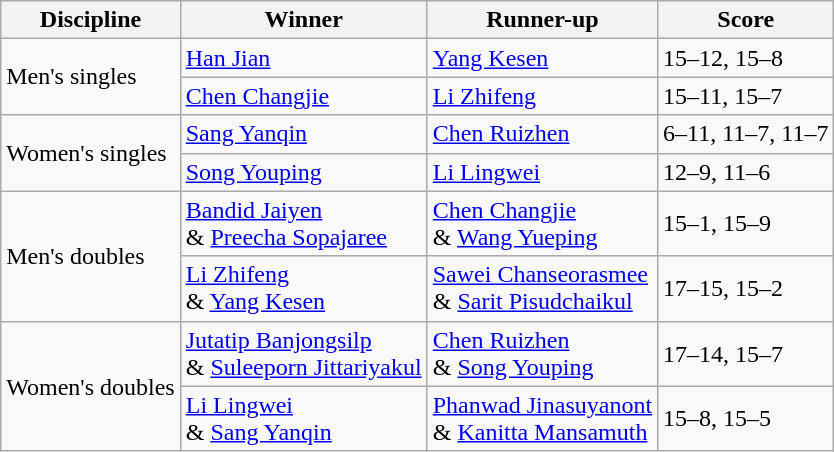<table class="wikitable">
<tr>
<th>Discipline</th>
<th>Winner</th>
<th>Runner-up</th>
<th>Score</th>
</tr>
<tr>
<td rowspan=2>Men's singles</td>
<td> <a href='#'>Han Jian</a></td>
<td> <a href='#'>Yang Kesen</a></td>
<td>15–12, 15–8</td>
</tr>
<tr>
<td> <a href='#'>Chen Changjie</a></td>
<td> <a href='#'>Li Zhifeng</a></td>
<td>15–11, 15–7</td>
</tr>
<tr>
<td rowspan=2>Women's singles</td>
<td> <a href='#'>Sang Yanqin</a></td>
<td> <a href='#'>Chen Ruizhen</a></td>
<td>6–11, 11–7, 11–7</td>
</tr>
<tr>
<td> <a href='#'>Song Youping</a></td>
<td> <a href='#'>Li Lingwei</a></td>
<td>12–9, 11–6</td>
</tr>
<tr>
<td rowspan=2>Men's doubles</td>
<td> <a href='#'>Bandid Jaiyen</a><br> & <a href='#'>Preecha Sopajaree</a></td>
<td> <a href='#'>Chen Changjie</a> <br> & <a href='#'>Wang Yueping</a></td>
<td>15–1, 15–9</td>
</tr>
<tr>
<td> <a href='#'>Li Zhifeng</a> <br> & <a href='#'>Yang Kesen</a></td>
<td> <a href='#'>Sawei Chanseorasmee</a><br> & <a href='#'>Sarit Pisudchaikul</a></td>
<td>17–15, 15–2</td>
</tr>
<tr>
<td rowspan=2>Women's doubles</td>
<td> <a href='#'>Jutatip Banjongsilp</a><br> & <a href='#'>Suleeporn Jittariyakul</a></td>
<td> <a href='#'>Chen Ruizhen</a><br> & <a href='#'>Song Youping</a></td>
<td>17–14, 15–7</td>
</tr>
<tr>
<td> <a href='#'>Li Lingwei</a><br> & <a href='#'>Sang Yanqin</a></td>
<td> <a href='#'>Phanwad Jinasuyanont</a><br> & <a href='#'>Kanitta Mansamuth</a></td>
<td>15–8, 15–5</td>
</tr>
</table>
